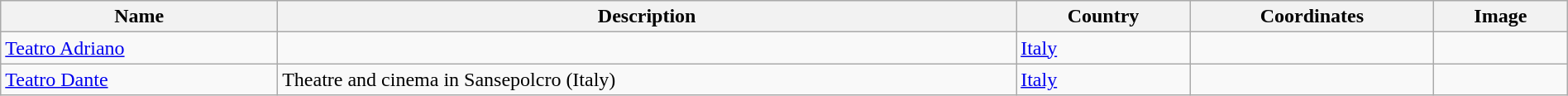<table class='wikitable sortable' style="width:100%">
<tr>
<th>Name</th>
<th>Description</th>
<th>Country</th>
<th>Coordinates</th>
<th>Image</th>
</tr>
<tr>
<td><a href='#'>Teatro Adriano</a></td>
<td></td>
<td><a href='#'>Italy</a></td>
<td></td>
<td></td>
</tr>
<tr>
<td><a href='#'>Teatro Dante</a></td>
<td>Theatre and cinema in Sansepolcro (Italy)</td>
<td><a href='#'>Italy</a></td>
<td></td>
<td></td>
</tr>
</table>
